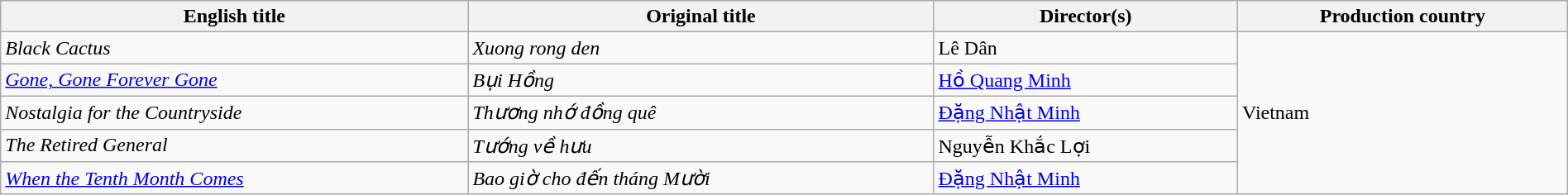<table class="wikitable sortable" style="width:100%; margin-bottom:4px">
<tr>
<th>English title</th>
<th>Original title</th>
<th>Director(s)</th>
<th>Production country</th>
</tr>
<tr>
<td><em>Black Cactus</em></td>
<td><em>Xuong rong den</em></td>
<td>Lê Dân</td>
<td rowspan=5>Vietnam</td>
</tr>
<tr>
<td><em><a href='#'>Gone, Gone Forever Gone</a></em></td>
<td><em>Bụi Hồng</em></td>
<td><a href='#'>Hồ Quang Minh</a></td>
</tr>
<tr>
<td><em>Nostalgia for the Countryside</em></td>
<td><em>Thương nhớ đồng quê</em></td>
<td><a href='#'>Đặng Nhật Minh</a></td>
</tr>
<tr>
<td><em>The Retired General</em></td>
<td><em>Tướng về hưu</em></td>
<td>Nguyễn Khắc Lợi</td>
</tr>
<tr>
<td><em><a href='#'>When the Tenth Month Comes</a></em></td>
<td><em>Bao giờ cho đến tháng Mười</em></td>
<td><a href='#'>Đặng Nhật Minh</a></td>
</tr>
</table>
